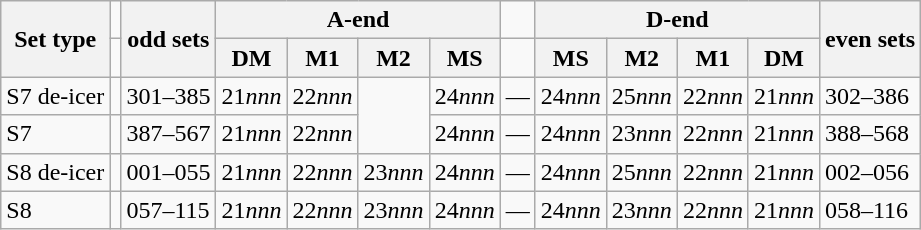<table class="wikitable">
<tr>
<th rowspan="2">Set type</th>
<td></td>
<th rowspan="2">odd sets</th>
<th colspan="4">A-end</th>
<td></td>
<th colspan="4">D-end</th>
<th rowspan="2">even sets</th>
</tr>
<tr>
<td></td>
<th>DM</th>
<th>M1</th>
<th>M2</th>
<th>MS</th>
<td></td>
<th>MS</th>
<th>M2</th>
<th>M1</th>
<th>DM</th>
</tr>
<tr>
<td>S7 de-icer</td>
<td></td>
<td>301–385</td>
<td>21<em>nnn</em></td>
<td>22<em>nnn</em></td>
<td rowspan="2"></td>
<td>24<em>nnn</em></td>
<td>—</td>
<td>24<em>nnn</em></td>
<td>25<em>nnn</em></td>
<td>22<em>nnn</em></td>
<td>21<em>nnn</em></td>
<td>302–386</td>
</tr>
<tr>
<td>S7</td>
<td></td>
<td>387–567</td>
<td>21<em>nnn</em></td>
<td>22<em>nnn</em></td>
<td>24<em>nnn</em></td>
<td>—</td>
<td>24<em>nnn</em></td>
<td>23<em>nnn</em></td>
<td>22<em>nnn</em></td>
<td>21<em>nnn</em></td>
<td>388–568</td>
</tr>
<tr>
<td>S8 de-icer</td>
<td></td>
<td>001–055</td>
<td>21<em>nnn</em></td>
<td>22<em>nnn</em></td>
<td>23<em>nnn</em></td>
<td>24<em>nnn</em></td>
<td>—</td>
<td>24<em>nnn</em></td>
<td>25<em>nnn</em></td>
<td>22<em>nnn</em></td>
<td>21<em>nnn</em></td>
<td>002–056</td>
</tr>
<tr>
<td>S8</td>
<td></td>
<td>057–115</td>
<td>21<em>nnn</em></td>
<td>22<em>nnn</em></td>
<td>23<em>nnn</em></td>
<td>24<em>nnn</em></td>
<td>—</td>
<td>24<em>nnn</em></td>
<td>23<em>nnn</em></td>
<td>22<em>nnn</em></td>
<td>21<em>nnn</em></td>
<td>058–116</td>
</tr>
</table>
